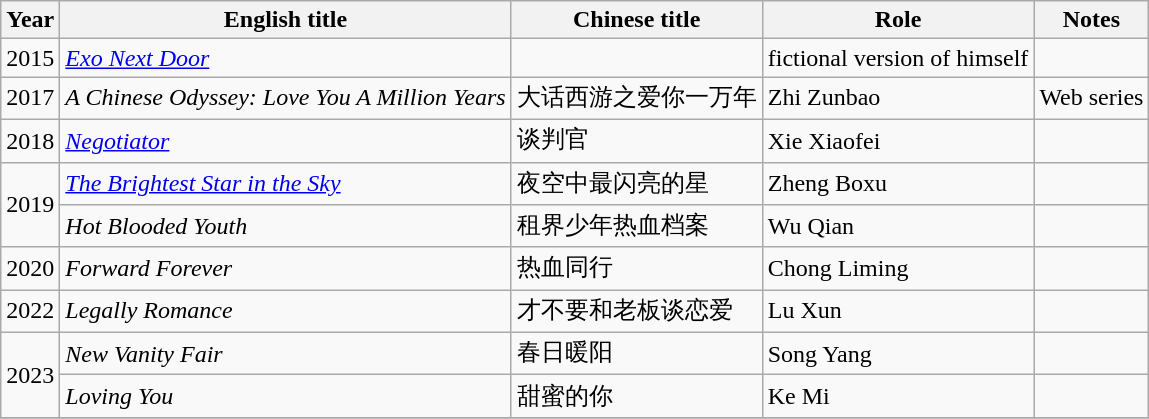<table class="wikitable">
<tr>
<th>Year</th>
<th>English title</th>
<th>Chinese title</th>
<th>Role</th>
<th>Notes</th>
</tr>
<tr>
<td rowspan="1">2015</td>
<td><em><a href='#'>Exo Next Door</a></em></td>
<td></td>
<td>fictional version of himself</td>
<td></td>
</tr>
<tr>
<td rowspan="1">2017</td>
<td><em>A Chinese Odyssey: Love You A Million Years</em></td>
<td>大话西游之爱你一万年</td>
<td>Zhi Zunbao</td>
<td>Web series</td>
</tr>
<tr>
<td rowspan="1">2018</td>
<td><em><a href='#'>Negotiator</a></em></td>
<td>谈判官</td>
<td>Xie Xiaofei</td>
<td></td>
</tr>
<tr>
<td rowspan="2">2019</td>
<td><em><a href='#'>The Brightest Star in the Sky</a></em></td>
<td>夜空中最闪亮的星</td>
<td>Zheng Boxu</td>
<td></td>
</tr>
<tr>
<td><em>Hot Blooded Youth</em></td>
<td>租界少年热血档案</td>
<td>Wu Qian</td>
<td></td>
</tr>
<tr>
<td>2020</td>
<td><em>Forward Forever</em></td>
<td>热血同行</td>
<td>Chong Liming</td>
<td></td>
</tr>
<tr>
<td>2022</td>
<td><em>Legally Romance</em></td>
<td>才不要和老板谈恋爱</td>
<td>Lu Xun</td>
<td></td>
</tr>
<tr>
<td rowspan="2">2023</td>
<td><em>New Vanity Fair</em></td>
<td>春日暖阳</td>
<td>Song Yang</td>
<td></td>
</tr>
<tr>
<td><em>Loving You</em></td>
<td>甜蜜的你</td>
<td>Ke Mi</td>
<td></td>
</tr>
<tr>
</tr>
</table>
